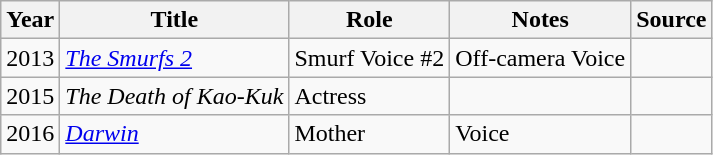<table class="wikitable">
<tr>
<th>Year</th>
<th>Title</th>
<th>Role</th>
<th>Notes</th>
<th>Source</th>
</tr>
<tr>
<td>2013</td>
<td><em><a href='#'>The Smurfs 2</a></em></td>
<td>Smurf Voice #2</td>
<td>Off-camera Voice</td>
<td></td>
</tr>
<tr>
<td>2015</td>
<td><em>The Death of Kao-Kuk</em></td>
<td>Actress</td>
<td></td>
<td></td>
</tr>
<tr>
<td>2016</td>
<td><em><a href='#'>Darwin</a></em></td>
<td>Mother</td>
<td>Voice</td>
<td></td>
</tr>
</table>
